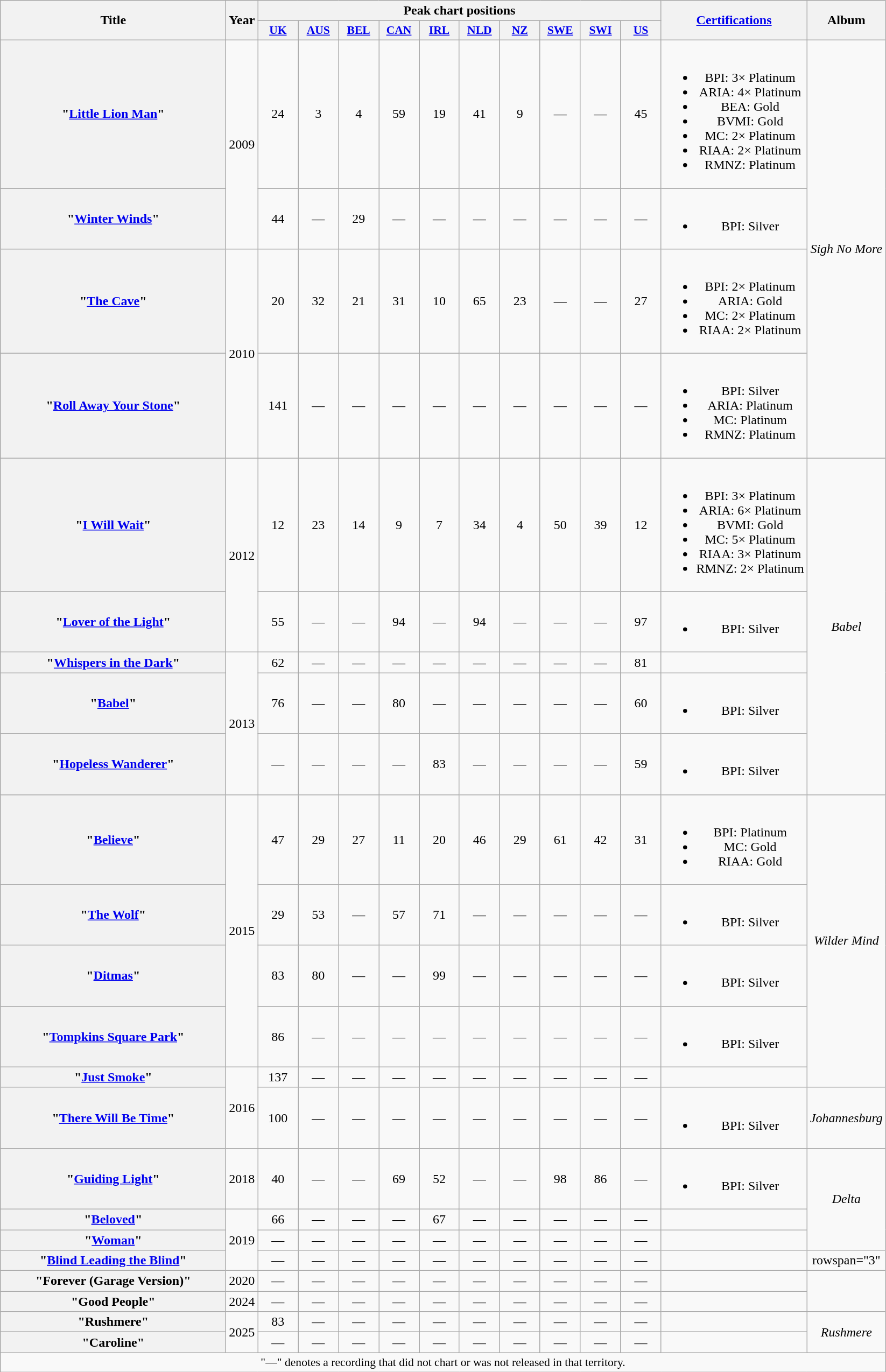<table class="wikitable plainrowheaders" style="text-align:center;">
<tr>
<th scope="col" rowspan="2" style="width:17em;">Title</th>
<th scope="col" rowspan="2" style="width:1em;">Year</th>
<th scope="col" colspan="10">Peak chart positions</th>
<th scope="col" rowspan="2"><a href='#'>Certifications</a></th>
<th scope="col" rowspan="2">Album</th>
</tr>
<tr>
<th scope="col" style="width:3em;font-size:90%;"><a href='#'>UK</a><br></th>
<th scope="col" style="width:3em;font-size:90%;"><a href='#'>AUS</a><br></th>
<th scope="col" style="width:3em;font-size:90%;"><a href='#'>BEL</a><br></th>
<th scope="col" style="width:3em;font-size:90%;"><a href='#'>CAN</a><br></th>
<th scope="col" style="width:3em;font-size:90%;"><a href='#'>IRL</a><br></th>
<th scope="col" style="width:3em;font-size:90%;"><a href='#'>NLD</a><br></th>
<th scope="col" style="width:3em;font-size:90%;"><a href='#'>NZ</a><br></th>
<th scope="col" style="width:3em;font-size:90%;"><a href='#'>SWE</a><br></th>
<th scope="col" style="width:3em;font-size:90%;"><a href='#'>SWI</a><br></th>
<th scope="col" style="width:3em;font-size:90%;"><a href='#'>US</a><br></th>
</tr>
<tr>
<th scope="row">"<a href='#'>Little Lion Man</a>"</th>
<td rowspan="2">2009</td>
<td>24</td>
<td>3</td>
<td>4</td>
<td>59</td>
<td>19</td>
<td>41</td>
<td>9</td>
<td>—</td>
<td>—</td>
<td>45</td>
<td><br><ul><li>BPI: 3× Platinum</li><li>ARIA: 4× Platinum</li><li>BEA: Gold</li><li>BVMI: Gold</li><li>MC: 2× Platinum</li><li>RIAA: 2× Platinum</li><li>RMNZ: Platinum</li></ul></td>
<td rowspan="4"><em>Sigh No More</em></td>
</tr>
<tr>
<th scope="row">"<a href='#'>Winter Winds</a>"</th>
<td>44</td>
<td>—</td>
<td>29</td>
<td>—</td>
<td>—</td>
<td>—</td>
<td>—</td>
<td>—</td>
<td>—</td>
<td>—</td>
<td><br><ul><li>BPI: Silver</li></ul></td>
</tr>
<tr>
<th scope="row">"<a href='#'>The Cave</a>"</th>
<td rowspan="2">2010</td>
<td>20</td>
<td>32</td>
<td>21</td>
<td>31</td>
<td>10</td>
<td>65</td>
<td>23</td>
<td>—</td>
<td>—</td>
<td>27</td>
<td><br><ul><li>BPI: 2× Platinum</li><li>ARIA: Gold</li><li>MC: 2× Platinum</li><li>RIAA: 2× Platinum</li></ul></td>
</tr>
<tr>
<th scope="row">"<a href='#'>Roll Away Your Stone</a>"</th>
<td>141</td>
<td>—</td>
<td>—</td>
<td>—</td>
<td>—</td>
<td>—</td>
<td>—</td>
<td>—</td>
<td>—</td>
<td>—</td>
<td><br><ul><li>BPI: Silver</li><li>ARIA: Platinum</li><li>MC: Platinum</li><li>RMNZ: Platinum</li></ul></td>
</tr>
<tr>
<th scope="row">"<a href='#'>I Will Wait</a>"</th>
<td rowspan="2">2012</td>
<td>12</td>
<td>23</td>
<td>14</td>
<td>9</td>
<td>7</td>
<td>34</td>
<td>4</td>
<td>50</td>
<td>39</td>
<td>12</td>
<td><br><ul><li>BPI: 3× Platinum</li><li>ARIA: 6× Platinum</li><li>BVMI: Gold</li><li>MC: 5× Platinum</li><li>RIAA: 3× Platinum</li><li>RMNZ: 2× Platinum</li></ul></td>
<td rowspan="5"><em>Babel</em></td>
</tr>
<tr>
<th scope="row">"<a href='#'>Lover of the Light</a>"</th>
<td>55</td>
<td>—</td>
<td>—</td>
<td>94</td>
<td>—</td>
<td>94</td>
<td>—</td>
<td>—</td>
<td>—</td>
<td>97</td>
<td><br><ul><li>BPI: Silver</li></ul></td>
</tr>
<tr>
<th scope="row">"<a href='#'>Whispers in the Dark</a>"</th>
<td rowspan="3">2013</td>
<td>62</td>
<td>—</td>
<td>—</td>
<td>—</td>
<td>—</td>
<td>—</td>
<td>—</td>
<td>—</td>
<td>—</td>
<td>81</td>
<td></td>
</tr>
<tr>
<th scope="row">"<a href='#'>Babel</a>"</th>
<td>76</td>
<td>—</td>
<td>—</td>
<td>80</td>
<td>—</td>
<td>—</td>
<td>—</td>
<td>—</td>
<td>—</td>
<td>60</td>
<td><br><ul><li>BPI: Silver</li></ul></td>
</tr>
<tr>
<th scope="row">"<a href='#'>Hopeless Wanderer</a>"</th>
<td>—</td>
<td>—</td>
<td>—</td>
<td>—</td>
<td>83</td>
<td>—</td>
<td>—</td>
<td>—</td>
<td>—</td>
<td>59</td>
<td><br><ul><li>BPI: Silver</li></ul></td>
</tr>
<tr>
<th scope="row">"<a href='#'>Believe</a>"</th>
<td rowspan="4">2015</td>
<td>47</td>
<td>29</td>
<td>27</td>
<td>11</td>
<td>20</td>
<td>46</td>
<td>29</td>
<td>61</td>
<td>42</td>
<td>31</td>
<td><br><ul><li>BPI: Platinum</li><li>MC: Gold</li><li>RIAA: Gold</li></ul></td>
<td rowspan="5"><em>Wilder Mind</em></td>
</tr>
<tr>
<th scope="row">"<a href='#'>The Wolf</a>"</th>
<td>29</td>
<td>53</td>
<td>—</td>
<td>57</td>
<td>71</td>
<td>—</td>
<td>—</td>
<td>—</td>
<td>—</td>
<td>—</td>
<td><br><ul><li>BPI: Silver</li></ul></td>
</tr>
<tr>
<th scope="row">"<a href='#'>Ditmas</a>"</th>
<td>83</td>
<td>80</td>
<td>—</td>
<td>—</td>
<td>99</td>
<td>—</td>
<td>—</td>
<td>—</td>
<td>—</td>
<td>—</td>
<td><br><ul><li>BPI: Silver</li></ul></td>
</tr>
<tr>
<th scope="row">"<a href='#'>Tompkins Square Park</a>"</th>
<td>86</td>
<td>—</td>
<td>—</td>
<td>—</td>
<td>—</td>
<td>—</td>
<td>—</td>
<td>—</td>
<td>—</td>
<td>—</td>
<td><br><ul><li>BPI: Silver</li></ul></td>
</tr>
<tr>
<th scope="row">"<a href='#'>Just Smoke</a>"</th>
<td rowspan="2">2016</td>
<td>137</td>
<td>—</td>
<td>—</td>
<td>—</td>
<td>—</td>
<td>—</td>
<td>—</td>
<td>—</td>
<td>—</td>
<td>—</td>
<td></td>
</tr>
<tr>
<th scope="row">"<a href='#'>There Will Be Time</a>"<br></th>
<td>100</td>
<td>—</td>
<td>—</td>
<td>—</td>
<td>—</td>
<td>—</td>
<td>—</td>
<td>—</td>
<td>—</td>
<td>—</td>
<td><br><ul><li>BPI: Silver</li></ul></td>
<td><em>Johannesburg</em></td>
</tr>
<tr>
<th scope="row">"<a href='#'>Guiding Light</a>"</th>
<td>2018</td>
<td>40</td>
<td>—</td>
<td>—</td>
<td>69</td>
<td>52</td>
<td>—</td>
<td>—</td>
<td>98</td>
<td>86</td>
<td>—</td>
<td><br><ul><li>BPI: Silver</li></ul></td>
<td rowspan="3"><em>Delta</em></td>
</tr>
<tr>
<th scope="row">"<a href='#'>Beloved</a>"</th>
<td rowspan="3">2019</td>
<td>66</td>
<td>—</td>
<td>—</td>
<td>—</td>
<td>67</td>
<td>—</td>
<td>—</td>
<td>—</td>
<td>—</td>
<td>—</td>
<td></td>
</tr>
<tr>
<th scope="row">"<a href='#'>Woman</a>"</th>
<td>—</td>
<td>—</td>
<td>—</td>
<td>—</td>
<td>—</td>
<td>—</td>
<td>—</td>
<td>—</td>
<td>—</td>
<td>—</td>
<td></td>
</tr>
<tr>
<th scope="row">"<a href='#'>Blind Leading the Blind</a>"</th>
<td>—</td>
<td>—</td>
<td>—</td>
<td>—</td>
<td>—</td>
<td>—</td>
<td>—</td>
<td>—</td>
<td>—</td>
<td>—</td>
<td></td>
<td>rowspan="3" </td>
</tr>
<tr>
<th scope="row">"Forever (Garage Version)"</th>
<td>2020</td>
<td>—</td>
<td>—</td>
<td>—</td>
<td>—</td>
<td>—</td>
<td>—</td>
<td>—</td>
<td>—</td>
<td>—</td>
<td>—</td>
<td></td>
</tr>
<tr>
<th scope="row">"Good People"<br></th>
<td>2024</td>
<td>—</td>
<td>—</td>
<td>—</td>
<td>—</td>
<td>—</td>
<td>—</td>
<td>—</td>
<td>—</td>
<td>—</td>
<td>—</td>
<td></td>
</tr>
<tr>
<th scope="row">"Rushmere"</th>
<td rowspan="2">2025</td>
<td>83</td>
<td>—</td>
<td>—</td>
<td>—</td>
<td>—</td>
<td>—</td>
<td>—</td>
<td>—</td>
<td>—</td>
<td>—</td>
<td></td>
<td rowspan="2"><em>Rushmere</em></td>
</tr>
<tr>
<th scope="row">"Caroline"</th>
<td>—</td>
<td>—</td>
<td>—</td>
<td>—</td>
<td>—</td>
<td>—</td>
<td>—</td>
<td>—</td>
<td>—</td>
<td>—</td>
<td></td>
</tr>
<tr>
<td colspan="14" style="font-size:90%">"—" denotes a recording that did not chart or was not released in that territory.</td>
</tr>
</table>
